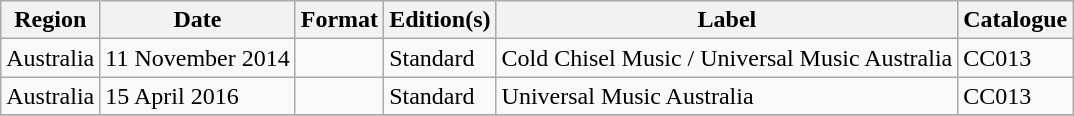<table class="wikitable plainrowheaders">
<tr>
<th scope="col">Region</th>
<th scope="col">Date</th>
<th scope="col">Format</th>
<th scope="col">Edition(s)</th>
<th scope="col">Label</th>
<th scope="col">Catalogue</th>
</tr>
<tr>
<td>Australia</td>
<td>11 November 2014</td>
<td></td>
<td>Standard</td>
<td>Cold Chisel Music / Universal Music Australia</td>
<td>CC013</td>
</tr>
<tr>
<td>Australia</td>
<td>15 April 2016</td>
<td></td>
<td>Standard</td>
<td>Universal Music Australia</td>
<td>CC013</td>
</tr>
<tr>
</tr>
</table>
